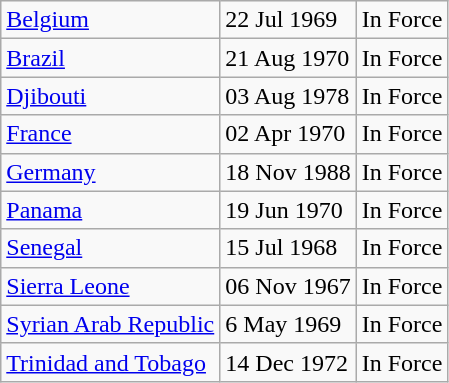<table class="wikitable">
<tr>
<td><a href='#'>Belgium</a></td>
<td>22 Jul 1969</td>
<td>In Force</td>
</tr>
<tr>
<td><a href='#'>Brazil</a></td>
<td>21 Aug 1970</td>
<td>In Force</td>
</tr>
<tr>
<td><a href='#'>Djibouti</a></td>
<td>03 Aug 1978</td>
<td>In Force</td>
</tr>
<tr>
<td><a href='#'>France</a></td>
<td>02 Apr 1970</td>
<td>In Force</td>
</tr>
<tr>
<td><a href='#'>Germany</a></td>
<td>18 Nov 1988</td>
<td>In Force</td>
</tr>
<tr>
<td><a href='#'>Panama</a></td>
<td>19 Jun 1970</td>
<td>In Force</td>
</tr>
<tr>
<td><a href='#'>Senegal</a></td>
<td>15 Jul 1968</td>
<td>In Force</td>
</tr>
<tr>
<td><a href='#'>Sierra Leone</a></td>
<td>06 Nov 1967</td>
<td>In Force</td>
</tr>
<tr>
<td><a href='#'>Syrian Arab Republic</a></td>
<td>6 May 1969</td>
<td>In Force</td>
</tr>
<tr>
<td><a href='#'>Trinidad and Tobago</a></td>
<td>14 Dec 1972</td>
<td>In Force</td>
</tr>
</table>
